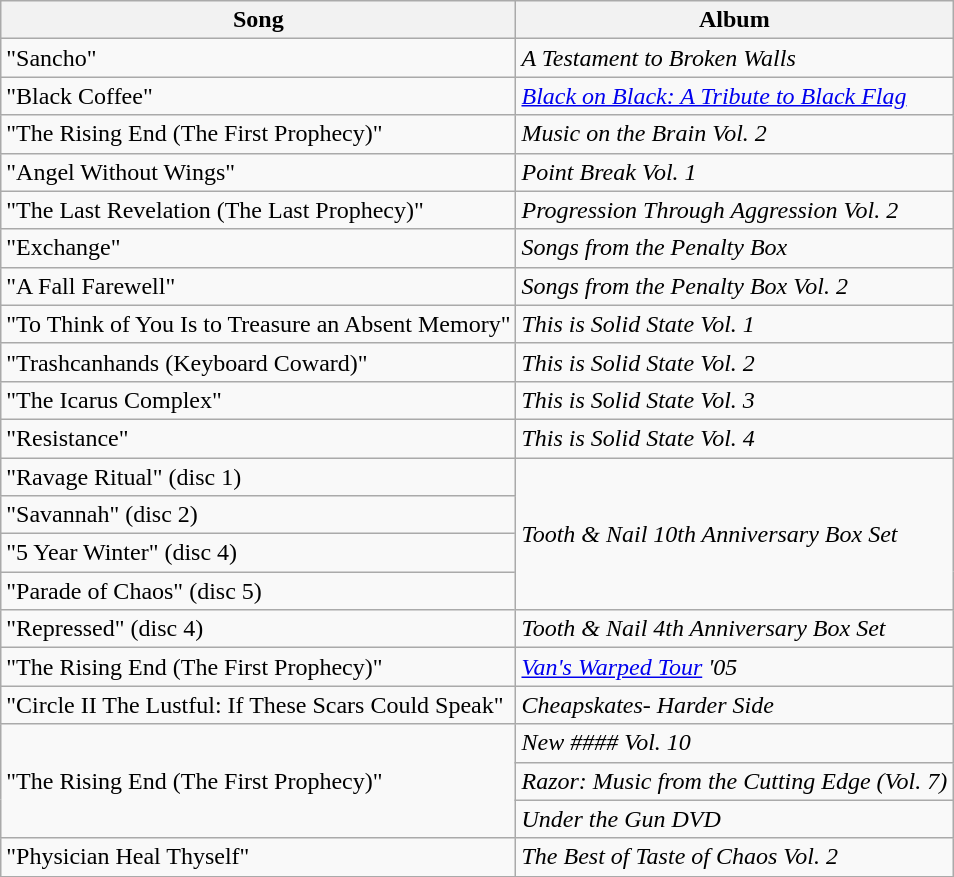<table class=wikitable>
<tr>
<th>Song</th>
<th>Album</th>
</tr>
<tr>
<td>"Sancho"</td>
<td><em>A Testament to Broken Walls</em></td>
</tr>
<tr>
<td>"Black Coffee"</td>
<td><em><a href='#'>Black on Black: A Tribute to Black Flag</a></em></td>
</tr>
<tr>
<td>"The Rising End (The First Prophecy)"</td>
<td><em>Music on the Brain Vol. 2</em></td>
</tr>
<tr>
<td>"Angel Without Wings"</td>
<td><em>Point Break Vol. 1</em></td>
</tr>
<tr>
<td>"The Last Revelation (The Last Prophecy)"</td>
<td><em>Progression Through Aggression Vol. 2</em></td>
</tr>
<tr>
<td>"Exchange"</td>
<td><em>Songs from the Penalty Box</em></td>
</tr>
<tr>
<td>"A Fall Farewell"</td>
<td><em>Songs from the Penalty Box Vol. 2</em></td>
</tr>
<tr>
<td>"To Think of You Is to Treasure an Absent Memory"</td>
<td><em>This is Solid State Vol. 1</em></td>
</tr>
<tr>
<td>"Trashcanhands (Keyboard Coward)"</td>
<td><em>This is Solid State Vol. 2</em></td>
</tr>
<tr>
<td>"The Icarus Complex"</td>
<td><em>This is Solid State Vol. 3</em></td>
</tr>
<tr>
<td>"Resistance"</td>
<td><em>This is Solid State Vol. 4</em></td>
</tr>
<tr>
<td>"Ravage Ritual" (disc 1)</td>
<td rowspan="4"><em>Tooth & Nail 10th Anniversary Box Set</em></td>
</tr>
<tr>
<td>"Savannah" (disc 2)</td>
</tr>
<tr>
<td>"5 Year Winter" (disc 4)</td>
</tr>
<tr>
<td>"Parade of Chaos" (disc 5)</td>
</tr>
<tr>
<td>"Repressed" (disc 4)</td>
<td><em>Tooth & Nail 4th Anniversary Box Set</em></td>
</tr>
<tr>
<td>"The Rising End (The First Prophecy)"</td>
<td><em><a href='#'>Van's Warped Tour</a> '05</em></td>
</tr>
<tr>
<td>"Circle II The Lustful: If These Scars Could Speak"</td>
<td><em>Cheapskates- Harder Side</em></td>
</tr>
<tr>
<td rowspan="3">"The Rising End (The First Prophecy)"</td>
<td><em>New #### Vol. 10</em></td>
</tr>
<tr>
<td><em>Razor: Music from the Cutting Edge (Vol. 7)</em></td>
</tr>
<tr>
<td><em>Under the Gun DVD</em></td>
</tr>
<tr>
<td>"Physician Heal Thyself"</td>
<td><em>The Best of Taste of Chaos Vol. 2</em></td>
</tr>
</table>
